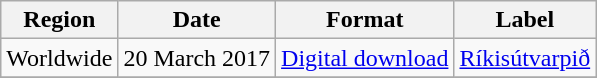<table class=wikitable>
<tr>
<th>Region</th>
<th>Date</th>
<th>Format</th>
<th>Label</th>
</tr>
<tr>
<td>Worldwide</td>
<td>20 March 2017</td>
<td><a href='#'>Digital download</a></td>
<td><a href='#'>Ríkisútvarpið</a></td>
</tr>
<tr>
</tr>
</table>
